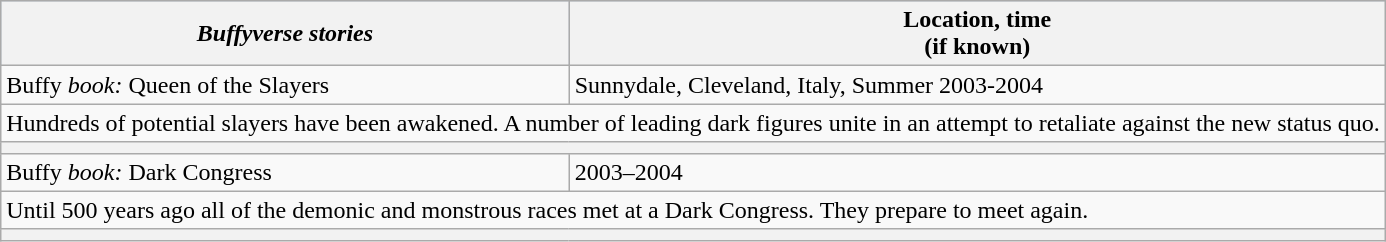<table class="wikitable">
<tr bgcolor="lightsteelblue" align=left>
<th><strong><em>Buffyverse<em> stories<strong></th>
<th></strong>Location, time<strong> <br>  (if known)</th>
</tr>
<tr>
<td></em>Buffy<em> book: </em>Queen of the Slayers<em></td>
<td>Sunnydale, Cleveland, Italy, Summer 2003-2004</td>
</tr>
<tr>
<td colspan="4">Hundreds of potential slayers have been awakened. A number of leading dark figures unite in an attempt to retaliate against the new status quo.</td>
</tr>
<tr>
<td colspan="6" bgcolor="#f2f2f2"></td>
</tr>
<tr>
<td></em>Buffy<em> book: </em>Dark Congress<em></td>
<td>2003–2004</td>
</tr>
<tr>
<td colspan="4">Until 500 years ago all of the demonic and monstrous races met at a Dark Congress. They prepare to meet again.</td>
</tr>
<tr>
<td colspan="6" bgcolor="#f2f2f2"></td>
</tr>
</table>
